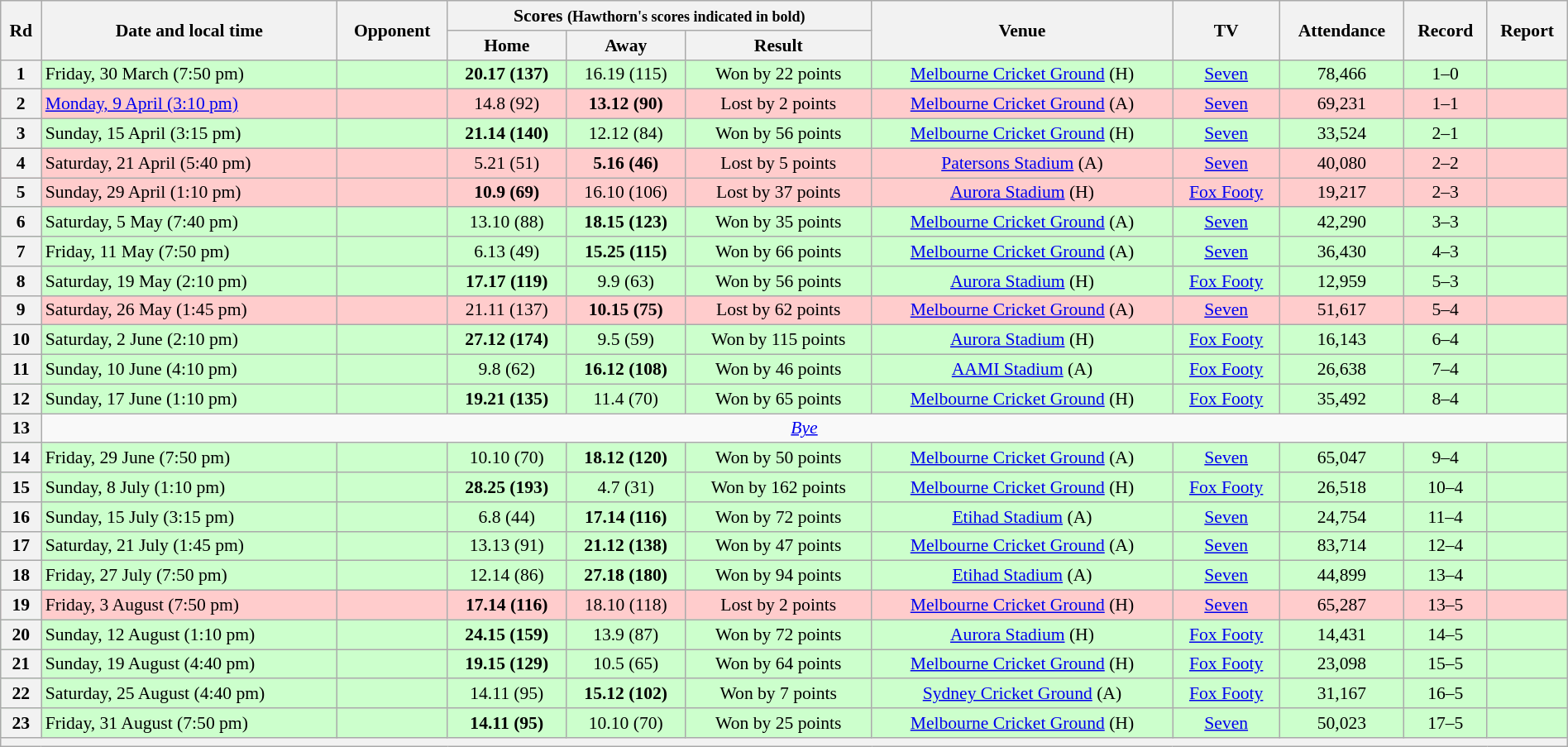<table class="wikitable" style="font-size:90%; text-align:center; width: 100%; margin-left: auto; margin-right: auto">
<tr>
<th rowspan="2">Rd</th>
<th rowspan="2">Date and local time</th>
<th rowspan="2">Opponent</th>
<th colspan="3">Scores <small>(Hawthorn's scores indicated in bold)</small></th>
<th rowspan="2">Venue</th>
<th rowspan="2">TV</th>
<th rowspan="2">Attendance</th>
<th rowspan="2">Record</th>
<th rowspan="2">Report</th>
</tr>
<tr>
<th>Home</th>
<th>Away</th>
<th>Result</th>
</tr>
<tr style="background:#cfc">
<th>1</th>
<td align=left>Friday, 30 March (7:50 pm)</td>
<td align=left></td>
<td><strong>20.17 (137)</strong></td>
<td>16.19 (115)</td>
<td>Won by 22 points</td>
<td><a href='#'>Melbourne Cricket Ground</a> (H)</td>
<td><a href='#'>Seven</a></td>
<td>78,466</td>
<td>1–0</td>
<td></td>
</tr>
<tr style="background:#fcc;">
<th>2</th>
<td align=left><a href='#'>Monday, 9 April (3:10 pm)</a></td>
<td align=left></td>
<td>14.8 (92)</td>
<td><strong>13.12 (90)</strong></td>
<td>Lost by 2 points</td>
<td><a href='#'>Melbourne Cricket Ground</a> (A)</td>
<td><a href='#'>Seven</a></td>
<td>69,231</td>
<td>1–1</td>
<td></td>
</tr>
<tr style="background:#cfc">
<th>3</th>
<td align=left>Sunday, 15 April (3:15 pm)</td>
<td align=left></td>
<td><strong>21.14 (140)</strong></td>
<td>12.12 (84)</td>
<td>Won by 56 points</td>
<td><a href='#'>Melbourne Cricket Ground</a> (H)</td>
<td><a href='#'>Seven</a></td>
<td>33,524</td>
<td>2–1</td>
<td></td>
</tr>
<tr style="background:#fcc;">
<th>4</th>
<td align=left>Saturday, 21 April (5:40 pm)</td>
<td align=left></td>
<td>5.21 (51)</td>
<td><strong>5.16 (46)</strong></td>
<td>Lost by 5 points</td>
<td><a href='#'>Patersons Stadium</a> (A)</td>
<td><a href='#'>Seven</a></td>
<td>40,080</td>
<td>2–2</td>
<td></td>
</tr>
<tr style="background:#fcc;">
<th>5</th>
<td align=left>Sunday, 29 April (1:10 pm)</td>
<td align=left></td>
<td><strong>10.9 (69)</strong></td>
<td>16.10 (106)</td>
<td>Lost by 37 points</td>
<td><a href='#'>Aurora Stadium</a> (H)</td>
<td><a href='#'>Fox Footy</a></td>
<td>19,217</td>
<td>2–3</td>
<td></td>
</tr>
<tr style="background:#cfc">
<th>6</th>
<td align=left>Saturday, 5 May (7:40 pm)</td>
<td align=left></td>
<td>13.10 (88)</td>
<td><strong>18.15 (123)</strong></td>
<td>Won by 35 points</td>
<td><a href='#'>Melbourne Cricket Ground</a> (A)</td>
<td><a href='#'>Seven</a></td>
<td>42,290</td>
<td>3–3</td>
<td></td>
</tr>
<tr style="background:#cfc">
<th>7</th>
<td align=left>Friday, 11 May (7:50 pm)</td>
<td align=left></td>
<td>6.13 (49)</td>
<td><strong>15.25 (115)</strong></td>
<td>Won by 66 points</td>
<td><a href='#'>Melbourne Cricket Ground</a> (A)</td>
<td><a href='#'>Seven</a></td>
<td>36,430</td>
<td>4–3</td>
<td></td>
</tr>
<tr style="background:#cfc">
<th>8</th>
<td align=left>Saturday, 19 May (2:10 pm)</td>
<td align=left></td>
<td><strong>17.17 (119)</strong></td>
<td>9.9 (63)</td>
<td>Won by 56 points</td>
<td><a href='#'>Aurora Stadium</a> (H)</td>
<td><a href='#'>Fox Footy</a></td>
<td>12,959</td>
<td>5–3</td>
<td></td>
</tr>
<tr style="background:#fcc;">
<th>9</th>
<td align=left>Saturday, 26 May (1:45 pm)</td>
<td align=left></td>
<td>21.11 (137)</td>
<td><strong>10.15 (75)</strong></td>
<td>Lost by 62 points</td>
<td><a href='#'>Melbourne Cricket Ground</a> (A)</td>
<td><a href='#'>Seven</a></td>
<td>51,617</td>
<td>5–4</td>
<td></td>
</tr>
<tr style="background:#cfc">
<th>10</th>
<td align=left>Saturday, 2 June (2:10 pm)</td>
<td align=left></td>
<td><strong>27.12 (174)</strong></td>
<td>9.5 (59)</td>
<td>Won by 115 points</td>
<td><a href='#'>Aurora Stadium</a> (H)</td>
<td><a href='#'>Fox Footy</a></td>
<td>16,143</td>
<td>6–4</td>
<td></td>
</tr>
<tr style="background:#cfc">
<th>11</th>
<td align=left>Sunday, 10 June (4:10 pm)</td>
<td align=left></td>
<td>9.8 (62)</td>
<td><strong>16.12 (108)</strong></td>
<td>Won by 46 points</td>
<td><a href='#'>AAMI Stadium</a> (A)</td>
<td><a href='#'>Fox Footy</a></td>
<td>26,638</td>
<td>7–4</td>
<td></td>
</tr>
<tr style="background:#cfc">
<th>12</th>
<td align=left>Sunday, 17 June (1:10 pm)</td>
<td align=left></td>
<td><strong>19.21 (135)</strong></td>
<td>11.4 (70)</td>
<td>Won by 65 points</td>
<td><a href='#'>Melbourne Cricket Ground</a> (H)</td>
<td><a href='#'>Fox Footy</a></td>
<td>35,492</td>
<td>8–4</td>
<td></td>
</tr>
<tr>
<th>13</th>
<td colspan="10"><em><a href='#'>Bye</a></em></td>
</tr>
<tr style="background:#cfc">
<th>14</th>
<td align=left>Friday, 29 June (7:50 pm)</td>
<td align=left></td>
<td>10.10 (70)</td>
<td><strong>18.12 (120)</strong></td>
<td>Won by 50 points</td>
<td><a href='#'>Melbourne Cricket Ground</a> (A)</td>
<td><a href='#'>Seven</a></td>
<td>65,047</td>
<td>9–4</td>
<td></td>
</tr>
<tr style="background:#cfc">
<th>15</th>
<td align=left>Sunday, 8 July (1:10 pm)</td>
<td align=left></td>
<td><strong>28.25 (193)</strong></td>
<td>4.7 (31)</td>
<td>Won by 162 points</td>
<td><a href='#'>Melbourne Cricket Ground</a> (H)</td>
<td><a href='#'>Fox Footy</a></td>
<td>26,518</td>
<td>10–4</td>
<td></td>
</tr>
<tr style="background:#cfc">
<th>16</th>
<td align=left>Sunday, 15 July (3:15 pm)</td>
<td align=left></td>
<td>6.8 (44)</td>
<td><strong>17.14 (116)</strong></td>
<td>Won by 72 points</td>
<td><a href='#'>Etihad Stadium</a> (A)</td>
<td><a href='#'>Seven</a></td>
<td>24,754</td>
<td>11–4</td>
<td></td>
</tr>
<tr style="background:#cfc">
<th>17</th>
<td align=left>Saturday, 21 July (1:45 pm)</td>
<td align=left></td>
<td>13.13 (91)</td>
<td><strong>21.12 (138)</strong></td>
<td>Won by 47 points</td>
<td><a href='#'>Melbourne Cricket Ground</a> (A)</td>
<td><a href='#'>Seven</a></td>
<td>83,714</td>
<td>12–4</td>
<td></td>
</tr>
<tr style="background:#cfc">
<th>18</th>
<td align=left>Friday, 27 July (7:50 pm)</td>
<td align=left></td>
<td>12.14 (86)</td>
<td><strong>27.18 (180)</strong></td>
<td>Won by 94 points</td>
<td><a href='#'>Etihad Stadium</a> (A)</td>
<td><a href='#'>Seven</a></td>
<td>44,899</td>
<td>13–4</td>
<td></td>
</tr>
<tr style="background:#fcc;">
<th>19</th>
<td align=left>Friday, 3 August (7:50 pm)</td>
<td align=left></td>
<td><strong>17.14 (116)</strong></td>
<td>18.10 (118)</td>
<td>Lost by 2 points</td>
<td><a href='#'>Melbourne Cricket Ground</a> (H)</td>
<td><a href='#'>Seven</a></td>
<td>65,287</td>
<td>13–5</td>
<td></td>
</tr>
<tr style="background:#cfc">
<th>20</th>
<td align=left>Sunday, 12 August (1:10 pm)</td>
<td align=left></td>
<td><strong>24.15 (159)</strong></td>
<td>13.9 (87)</td>
<td>Won by 72 points</td>
<td><a href='#'>Aurora Stadium</a> (H)</td>
<td><a href='#'>Fox Footy</a></td>
<td>14,431</td>
<td>14–5</td>
<td></td>
</tr>
<tr style="background:#cfc">
<th>21</th>
<td align=left>Sunday, 19 August (4:40 pm)</td>
<td align=left></td>
<td><strong>19.15 (129)</strong></td>
<td>10.5 (65)</td>
<td>Won by 64 points</td>
<td><a href='#'>Melbourne Cricket Ground</a> (H)</td>
<td><a href='#'>Fox Footy</a></td>
<td>23,098</td>
<td>15–5</td>
<td></td>
</tr>
<tr style="background:#cfc">
<th>22</th>
<td align=left>Saturday, 25 August (4:40 pm)</td>
<td align=left></td>
<td>14.11 (95)</td>
<td><strong>15.12 (102)</strong></td>
<td>Won by 7 points</td>
<td><a href='#'>Sydney Cricket Ground</a> (A)</td>
<td><a href='#'>Fox Footy</a></td>
<td>31,167</td>
<td>16–5</td>
<td></td>
</tr>
<tr style="background:#cfc">
<th>23</th>
<td align=left>Friday, 31 August (7:50 pm)</td>
<td align=left></td>
<td><strong>14.11 (95)</strong></td>
<td>10.10 (70)</td>
<td>Won by 25 points</td>
<td><a href='#'>Melbourne Cricket Ground</a> (H)</td>
<td><a href='#'>Seven</a></td>
<td>50,023</td>
<td>17–5</td>
<td></td>
</tr>
<tr>
<th colspan="11"></th>
</tr>
</table>
